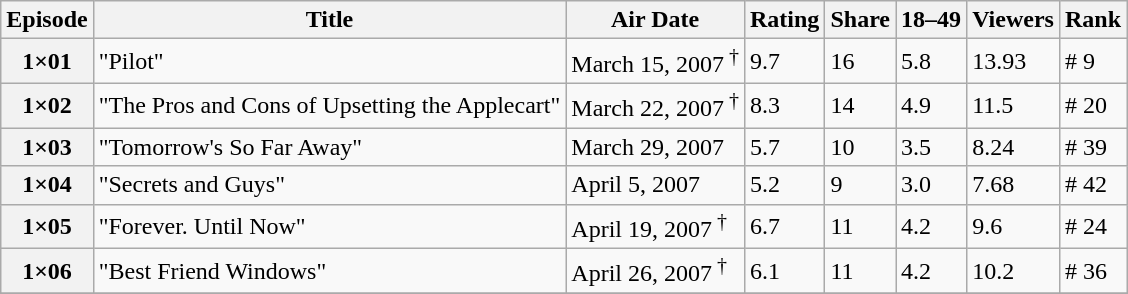<table class="wikitable sortable">
<tr>
<th>Episode</th>
<th>Title</th>
<th>Air Date</th>
<th>Rating</th>
<th>Share</th>
<th>18–49</th>
<th>Viewers</th>
<th>Rank</th>
</tr>
<tr>
<th>1×01</th>
<td>"Pilot"</td>
<td>March 15, 2007<sup> †</sup></td>
<td>9.7</td>
<td>16</td>
<td>5.8</td>
<td>13.93</td>
<td># 9</td>
</tr>
<tr>
<th>1×02</th>
<td>"The Pros and Cons of Upsetting the Applecart"</td>
<td>March 22, 2007<sup> †</sup></td>
<td>8.3</td>
<td>14</td>
<td>4.9</td>
<td>11.5</td>
<td># 20</td>
</tr>
<tr>
<th>1×03</th>
<td>"Tomorrow's So Far Away"</td>
<td>March 29, 2007</td>
<td>5.7</td>
<td>10</td>
<td>3.5</td>
<td>8.24</td>
<td># 39</td>
</tr>
<tr>
<th>1×04</th>
<td>"Secrets and Guys"</td>
<td>April 5, 2007</td>
<td>5.2</td>
<td>9</td>
<td>3.0</td>
<td>7.68</td>
<td># 42</td>
</tr>
<tr>
<th>1×05</th>
<td>"Forever. Until Now"</td>
<td>April 19, 2007<sup> †</sup></td>
<td>6.7</td>
<td>11</td>
<td>4.2</td>
<td>9.6</td>
<td># 24</td>
</tr>
<tr>
<th>1×06</th>
<td>"Best Friend Windows"</td>
<td>April 26, 2007<sup> †</sup></td>
<td>6.1</td>
<td>11</td>
<td>4.2</td>
<td>10.2</td>
<td># 36</td>
</tr>
<tr>
</tr>
</table>
